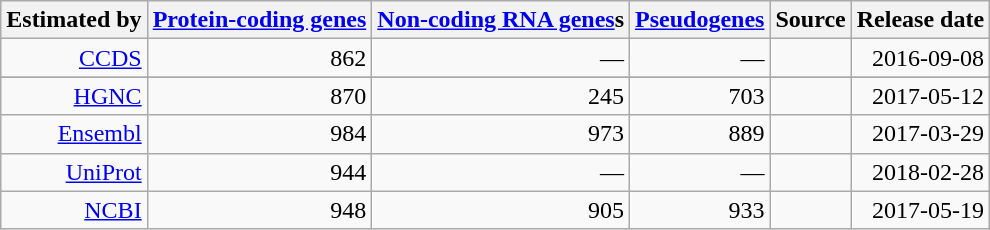<table class="wikitable" style="text-align:right">
<tr>
<th>Estimated by</th>
<th><a href='#'>Protein-coding genes</a></th>
<th><a href='#'>Non-coding RNA genes</a>s</th>
<th><a href='#'>Pseudogenes</a></th>
<th>Source</th>
<th>Release date</th>
</tr>
<tr>
<td><a href='#'>CCDS</a></td>
<td>862</td>
<td>—</td>
<td>—</td>
<td style="text-align:center"></td>
<td>2016-09-08</td>
</tr>
<tr>
</tr>
<tr>
<td><a href='#'>HGNC</a></td>
<td>870</td>
<td>245</td>
<td>703</td>
<td style="text-align:center"></td>
<td>2017-05-12</td>
</tr>
<tr>
<td><a href='#'>Ensembl</a></td>
<td>984</td>
<td>973</td>
<td>889</td>
<td style="text-align:center"></td>
<td>2017-03-29</td>
</tr>
<tr>
<td><a href='#'>UniProt</a></td>
<td>944</td>
<td>—</td>
<td>—</td>
<td style="text-align:center"></td>
<td>2018-02-28</td>
</tr>
<tr>
<td><a href='#'>NCBI</a></td>
<td>948</td>
<td>905</td>
<td>933</td>
<td style="text-align:center"></td>
<td>2017-05-19</td>
</tr>
</table>
